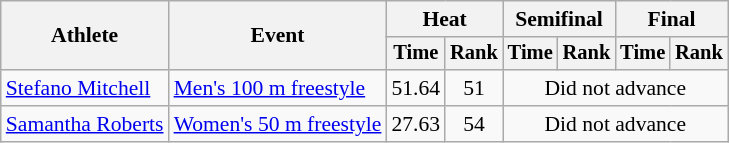<table class=wikitable style="font-size:90%">
<tr>
<th rowspan="2">Athlete</th>
<th rowspan="2">Event</th>
<th colspan="2">Heat</th>
<th colspan="2">Semifinal</th>
<th colspan="2">Final</th>
</tr>
<tr style="font-size:95%">
<th>Time</th>
<th>Rank</th>
<th>Time</th>
<th>Rank</th>
<th>Time</th>
<th>Rank</th>
</tr>
<tr align=center>
<td align=left><a href='#'>Stefano Mitchell</a></td>
<td align=left><a href='#'>Men's 100 m freestyle</a></td>
<td>51.64</td>
<td>51</td>
<td colspan="4">Did not advance</td>
</tr>
<tr align=center>
<td align=left><a href='#'>Samantha Roberts</a></td>
<td align=left><a href='#'>Women's 50 m freestyle</a></td>
<td>27.63</td>
<td>54</td>
<td colspan="4">Did not advance</td>
</tr>
</table>
